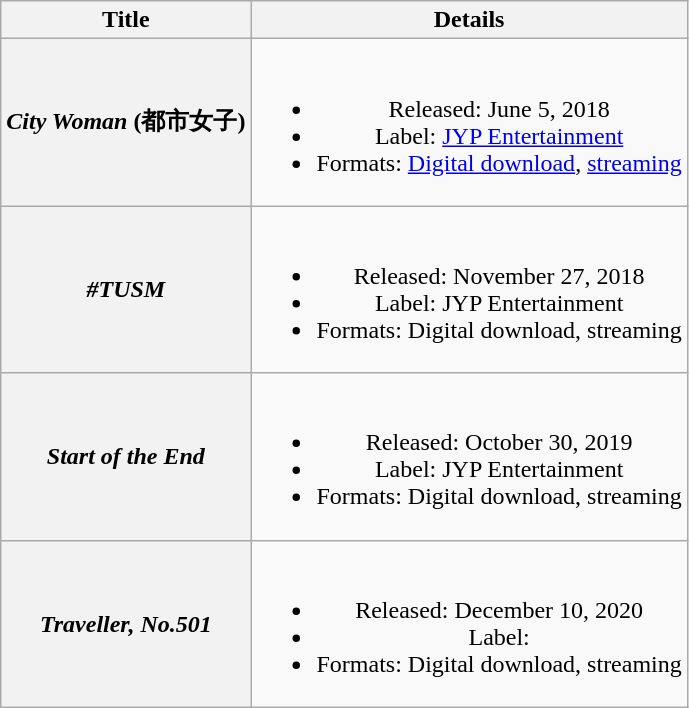<table class="wikitable plainrowheaders" style="text-align:center">
<tr>
<th scope="col">Title</th>
<th scope="col">Details</th>
</tr>
<tr>
<th scope="row"><em>City Woman</em> (都市女子)</th>
<td><br><ul><li>Released: June 5, 2018</li><li>Label: <a href='#'>JYP Entertainment</a></li><li>Formats: <a href='#'>Digital download</a>, <a href='#'>streaming</a></li></ul></td>
</tr>
<tr>
<th scope="row"><em>#TUSM</em></th>
<td><br><ul><li>Released: November 27, 2018</li><li>Label: JYP Entertainment</li><li>Formats: Digital download, streaming</li></ul></td>
</tr>
<tr>
<th scope="row"><em>Start of the End</em></th>
<td><br><ul><li>Released: October 30, 2019</li><li>Label: JYP Entertainment</li><li>Formats: Digital download, streaming</li></ul></td>
</tr>
<tr>
<th scope="row"><em>Traveller, No.501</em></th>
<td><br><ul><li>Released: December 10, 2020</li><li>Label: </li><li>Formats: Digital download, streaming</li></ul></td>
</tr>
</table>
